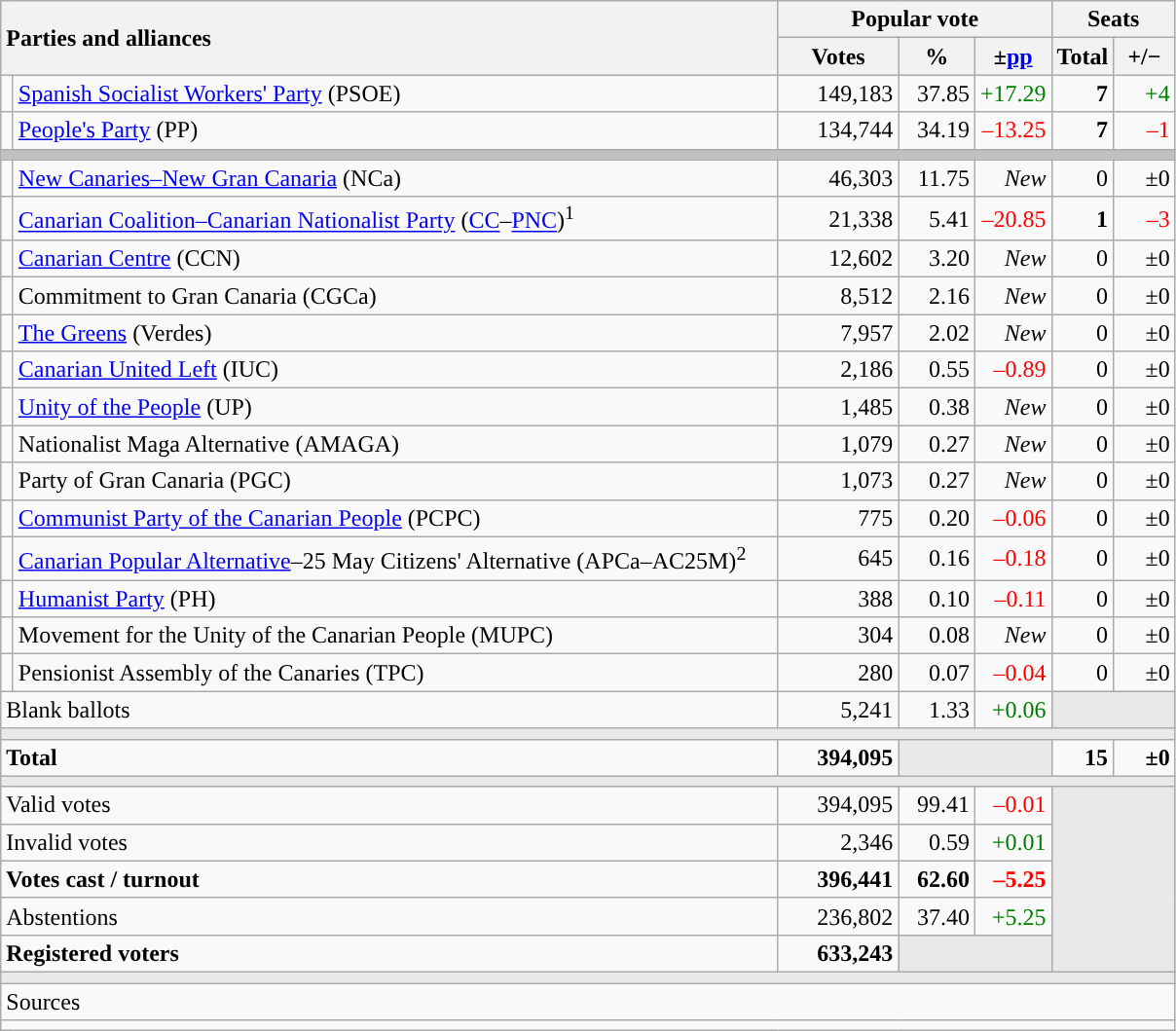<table class="wikitable" style="text-align:right;">
<tr>
<th style="text-align:left;" rowspan="2" colspan="2" width="525">Parties and alliances</th>
<th colspan="3">Popular vote</th>
<th colspan="2">Seats</th>
</tr>
<tr>
<th width="75">Votes</th>
<th width="45">%</th>
<th width="45">±<a href='#'>pp</a></th>
<th width="35">Total</th>
<th width="35">+/−</th>
</tr>
<tr>
<td width="1" style="color:inherit;background:"></td>
<td align="left"><a href='#'>Spanish Socialist Workers' Party</a> (PSOE)</td>
<td>149,183</td>
<td>37.85</td>
<td style="color:green;">+17.29</td>
<td><strong>7</strong></td>
<td style="color:green;">+4</td>
</tr>
<tr>
<td style="color:inherit;background:"></td>
<td align="left"><a href='#'>People's Party</a> (PP)</td>
<td>134,744</td>
<td>34.19</td>
<td style="color:red;">–13.25</td>
<td><strong>7</strong></td>
<td style="color:red;">–1</td>
</tr>
<tr>
<td colspan="7" bgcolor="#C0C0C0"></td>
</tr>
<tr>
<td style="color:inherit;background:"></td>
<td align="left"><a href='#'>New Canaries–New Gran Canaria</a> (NCa)</td>
<td>46,303</td>
<td>11.75</td>
<td><em>New</em></td>
<td>0</td>
<td>±0</td>
</tr>
<tr>
<td style="color:inherit;background:"></td>
<td align="left"><a href='#'>Canarian Coalition–Canarian Nationalist Party</a> (<a href='#'>CC</a>–<a href='#'>PNC</a>)<sup>1</sup></td>
<td>21,338</td>
<td>5.41</td>
<td style="color:red;">–20.85</td>
<td><strong>1</strong></td>
<td style="color:red;">–3</td>
</tr>
<tr>
<td style="color:inherit;background:"></td>
<td align="left"><a href='#'>Canarian Centre</a> (CCN)</td>
<td>12,602</td>
<td>3.20</td>
<td><em>New</em></td>
<td>0</td>
<td>±0</td>
</tr>
<tr>
<td style="color:inherit;background:"></td>
<td align="left">Commitment to Gran Canaria (CGCa)</td>
<td>8,512</td>
<td>2.16</td>
<td><em>New</em></td>
<td>0</td>
<td>±0</td>
</tr>
<tr>
<td style="color:inherit;background:"></td>
<td align="left"><a href='#'>The Greens</a> (Verdes)</td>
<td>7,957</td>
<td>2.02</td>
<td><em>New</em></td>
<td>0</td>
<td>±0</td>
</tr>
<tr>
<td style="color:inherit;background:"></td>
<td align="left"><a href='#'>Canarian United Left</a> (IUC)</td>
<td>2,186</td>
<td>0.55</td>
<td style="color:red;">–0.89</td>
<td>0</td>
<td>±0</td>
</tr>
<tr>
<td style="color:inherit;background:"></td>
<td align="left"><a href='#'>Unity of the People</a> (UP)</td>
<td>1,485</td>
<td>0.38</td>
<td><em>New</em></td>
<td>0</td>
<td>±0</td>
</tr>
<tr>
<td style="color:inherit;background:"></td>
<td align="left">Nationalist Maga Alternative (AMAGA)</td>
<td>1,079</td>
<td>0.27</td>
<td><em>New</em></td>
<td>0</td>
<td>±0</td>
</tr>
<tr>
<td style="color:inherit;background:"></td>
<td align="left">Party of Gran Canaria (PGC)</td>
<td>1,073</td>
<td>0.27</td>
<td><em>New</em></td>
<td>0</td>
<td>±0</td>
</tr>
<tr>
<td style="color:inherit;background:"></td>
<td align="left"><a href='#'>Communist Party of the Canarian People</a> (PCPC)</td>
<td>775</td>
<td>0.20</td>
<td style="color:red;">–0.06</td>
<td>0</td>
<td>±0</td>
</tr>
<tr>
<td style="color:inherit;background:"></td>
<td align="left"><a href='#'>Canarian Popular Alternative</a>–25 May Citizens' Alternative (APCa–AC25M)<sup>2</sup></td>
<td>645</td>
<td>0.16</td>
<td style="color:red;">–0.18</td>
<td>0</td>
<td>±0</td>
</tr>
<tr>
<td style="color:inherit;background:"></td>
<td align="left"><a href='#'>Humanist Party</a> (PH)</td>
<td>388</td>
<td>0.10</td>
<td style="color:red;">–0.11</td>
<td>0</td>
<td>±0</td>
</tr>
<tr>
<td style="color:inherit;background:"></td>
<td align="left">Movement for the Unity of the Canarian People (MUPC)</td>
<td>304</td>
<td>0.08</td>
<td><em>New</em></td>
<td>0</td>
<td>±0</td>
</tr>
<tr>
<td style="color:inherit;background:"></td>
<td align="left">Pensionist Assembly of the Canaries (TPC)</td>
<td>280</td>
<td>0.07</td>
<td style="color:red;">–0.04</td>
<td>0</td>
<td>±0</td>
</tr>
<tr>
<td align="left" colspan="2">Blank ballots</td>
<td>5,241</td>
<td>1.33</td>
<td style="color:green;">+0.06</td>
<td bgcolor="#E9E9E9" colspan="2"></td>
</tr>
<tr>
<td colspan="7" bgcolor="#E9E9E9"></td>
</tr>
<tr style="font-weight:bold;">
<td align="left" colspan="2">Total</td>
<td>394,095</td>
<td bgcolor="#E9E9E9" colspan="2"></td>
<td>15</td>
<td>±0</td>
</tr>
<tr>
<td colspan="7" bgcolor="#E9E9E9"></td>
</tr>
<tr>
<td align="left" colspan="2">Valid votes</td>
<td>394,095</td>
<td>99.41</td>
<td style="color:red;">–0.01</td>
<td bgcolor="#E9E9E9" colspan="2" rowspan="5"></td>
</tr>
<tr>
<td align="left" colspan="2">Invalid votes</td>
<td>2,346</td>
<td>0.59</td>
<td style="color:green;">+0.01</td>
</tr>
<tr style="font-weight:bold;">
<td align="left" colspan="2">Votes cast / turnout</td>
<td>396,441</td>
<td>62.60</td>
<td style="color:red;">–5.25</td>
</tr>
<tr>
<td align="left" colspan="2">Abstentions</td>
<td>236,802</td>
<td>37.40</td>
<td style="color:green;">+5.25</td>
</tr>
<tr style="font-weight:bold;">
<td align="left" colspan="2">Registered voters</td>
<td>633,243</td>
<td bgcolor="#E9E9E9" colspan="2"></td>
</tr>
<tr>
<td colspan="7" bgcolor="#E9E9E9"></td>
</tr>
<tr>
<td align="left" colspan="7">Sources</td>
</tr>
<tr>
<td colspan="7" style="text-align:left; max-width:790px;"></td>
</tr>
</table>
